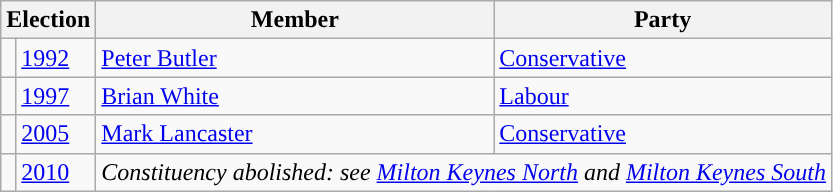<table class="wikitable">
<tr>
<th colspan="2">Election</th>
<th>Member</th>
<th>Party</th>
</tr>
<tr>
<td style="color:inherit;background-color: "></td>
<td><a href='#'>1992</a></td>
<td><a href='#'>Peter Butler</a></td>
<td><a href='#'>Conservative</a></td>
</tr>
<tr>
<td style="color:inherit;background-color: "></td>
<td><a href='#'>1997</a></td>
<td><a href='#'>Brian White</a></td>
<td><a href='#'>Labour</a></td>
</tr>
<tr>
<td style="color:inherit;background-color: "></td>
<td><a href='#'>2005</a></td>
<td><a href='#'>Mark Lancaster</a></td>
<td><a href='#'>Conservative</a></td>
</tr>
<tr>
<td></td>
<td><a href='#'>2010</a></td>
<td colspan="2"><em>Constituency abolished: see <a href='#'>Milton Keynes North</a> and <a href='#'>Milton Keynes South</a></em></td>
</tr>
</table>
